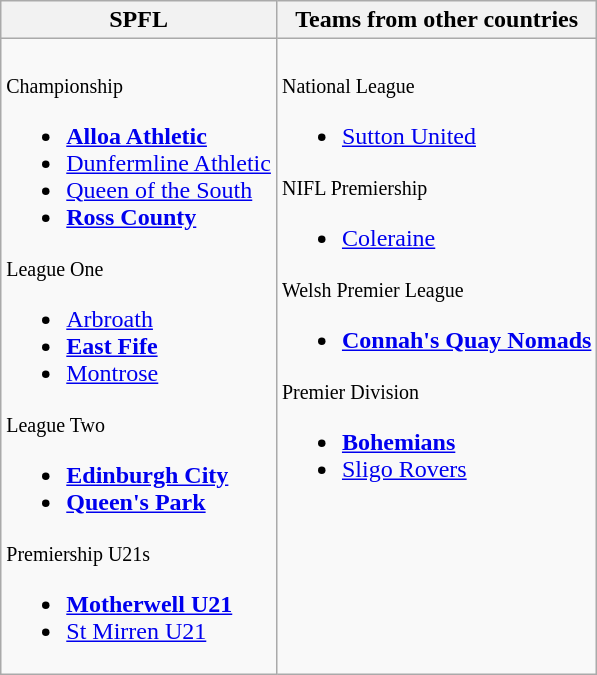<table class="wikitable">
<tr>
<th> SPFL</th>
<th>Teams from other countries</th>
</tr>
<tr>
<td valign=top><br><small>Championship</small><ul><li><strong><a href='#'>Alloa Athletic</a></strong></li><li><a href='#'>Dunfermline Athletic</a></li><li><a href='#'>Queen of the South</a></li><li><strong><a href='#'>Ross County</a></strong></li></ul><small>League One</small><ul><li><a href='#'>Arbroath</a></li><li><strong><a href='#'>East Fife</a></strong></li><li><a href='#'>Montrose</a></li></ul><small>League Two</small><ul><li><strong><a href='#'>Edinburgh City</a></strong></li><li><strong><a href='#'>Queen's Park</a></strong></li></ul><small>Premiership U21s</small><ul><li><strong><a href='#'>Motherwell U21</a></strong></li><li><a href='#'>St Mirren U21</a></li></ul></td>
<td valign=top><br><small> National League</small><ul><li><a href='#'>Sutton United</a></li></ul><small> NIFL Premiership</small><ul><li><a href='#'>Coleraine</a></li></ul><small> Welsh Premier League</small><ul><li><strong><a href='#'>Connah's Quay Nomads</a></strong></li></ul><small> Premier Division</small><ul><li><strong><a href='#'>Bohemians</a></strong></li><li><a href='#'>Sligo Rovers</a></li></ul></td>
</tr>
</table>
